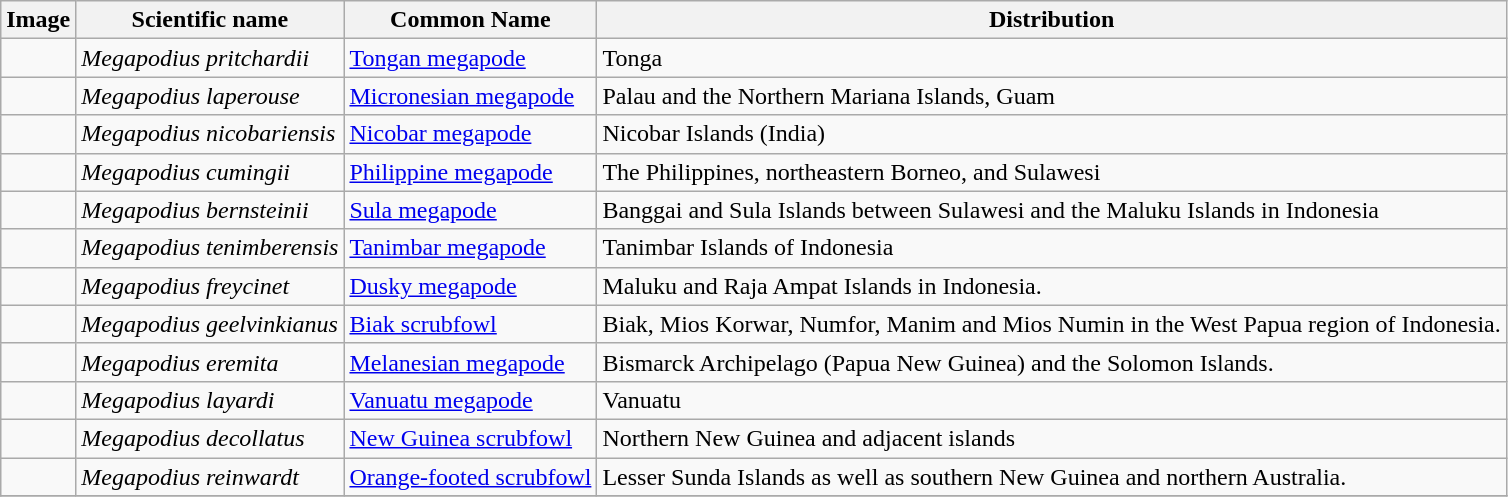<table class="wikitable">
<tr>
<th>Image</th>
<th>Scientific name</th>
<th>Common Name</th>
<th>Distribution</th>
</tr>
<tr>
<td></td>
<td><em>Megapodius pritchardii</em></td>
<td><a href='#'>Tongan megapode</a></td>
<td>Tonga</td>
</tr>
<tr>
<td></td>
<td><em>Megapodius laperouse</em></td>
<td><a href='#'>Micronesian megapode</a></td>
<td>Palau and the Northern Mariana Islands, Guam</td>
</tr>
<tr>
<td></td>
<td><em>Megapodius nicobariensis</em></td>
<td><a href='#'>Nicobar megapode</a></td>
<td>Nicobar Islands (India)</td>
</tr>
<tr>
<td></td>
<td><em>Megapodius cumingii</em></td>
<td><a href='#'>Philippine megapode</a></td>
<td>The Philippines, northeastern Borneo, and Sulawesi</td>
</tr>
<tr>
<td></td>
<td><em>Megapodius bernsteinii</em></td>
<td><a href='#'>Sula megapode</a></td>
<td>Banggai and Sula Islands between Sulawesi and the Maluku Islands in Indonesia</td>
</tr>
<tr>
<td></td>
<td><em>Megapodius tenimberensis</em></td>
<td><a href='#'>Tanimbar megapode</a></td>
<td>Tanimbar Islands of Indonesia</td>
</tr>
<tr>
<td></td>
<td><em>Megapodius freycinet</em></td>
<td><a href='#'>Dusky megapode</a></td>
<td>Maluku and Raja Ampat Islands in Indonesia.</td>
</tr>
<tr>
<td></td>
<td><em>Megapodius geelvinkianus</em></td>
<td><a href='#'>Biak scrubfowl</a></td>
<td>Biak, Mios Korwar, Numfor, Manim and Mios Numin in the West Papua region of Indonesia.</td>
</tr>
<tr>
<td></td>
<td><em>Megapodius eremita</em></td>
<td><a href='#'>Melanesian megapode</a></td>
<td>Bismarck Archipelago (Papua New Guinea) and the Solomon Islands.</td>
</tr>
<tr>
<td></td>
<td><em>Megapodius layardi</em></td>
<td><a href='#'>Vanuatu megapode</a></td>
<td>Vanuatu</td>
</tr>
<tr>
<td></td>
<td><em>Megapodius decollatus</em></td>
<td><a href='#'>New Guinea scrubfowl</a></td>
<td>Northern New Guinea and adjacent islands</td>
</tr>
<tr>
<td></td>
<td><em>Megapodius reinwardt</em></td>
<td><a href='#'>Orange-footed scrubfowl</a></td>
<td>Lesser Sunda Islands as well as southern New Guinea and northern Australia.</td>
</tr>
<tr>
</tr>
</table>
